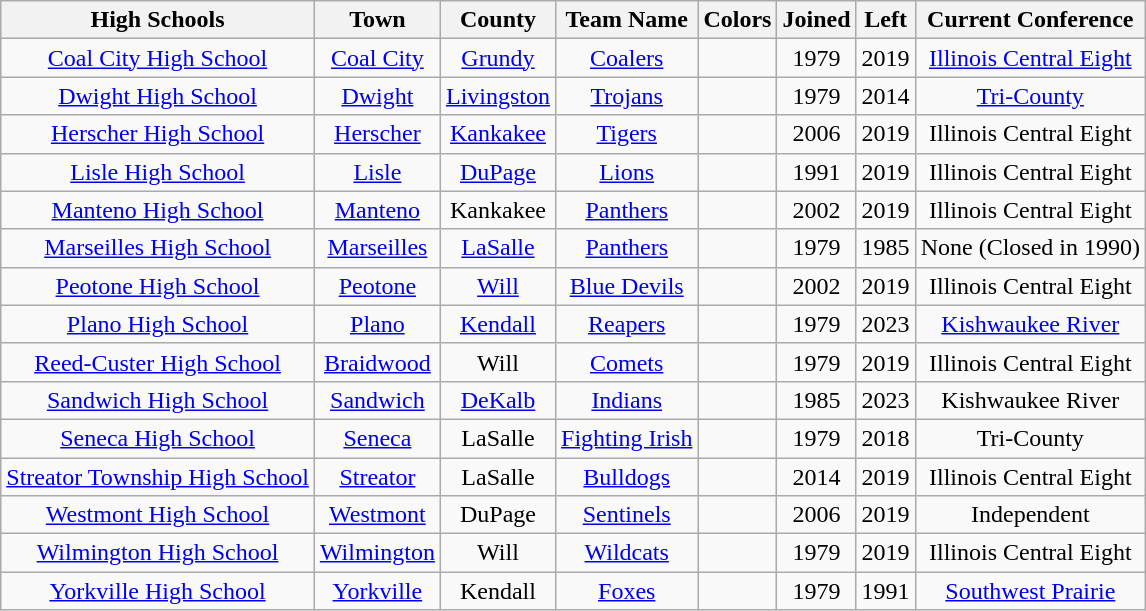<table class="wikitable" style="text-align:center;">
<tr>
<th>High Schools</th>
<th>Town</th>
<th>County</th>
<th>Team Name</th>
<th>Colors</th>
<th>Joined</th>
<th>Left</th>
<th>Current Conference</th>
</tr>
<tr>
<td><a href='#'>Coal City High School</a></td>
<td><a href='#'>Coal City</a></td>
<td><a href='#'>Grundy</a></td>
<td><a href='#'>Coalers</a></td>
<td> </td>
<td>1979</td>
<td>2019</td>
<td><a href='#'>Illinois Central Eight</a></td>
</tr>
<tr>
<td><a href='#'>Dwight High School</a></td>
<td><a href='#'>Dwight</a></td>
<td><a href='#'>Livingston</a></td>
<td><a href='#'>Trojans</a></td>
<td> </td>
<td>1979</td>
<td>2014</td>
<td><a href='#'>Tri-County</a></td>
</tr>
<tr>
<td><a href='#'>Herscher High School</a></td>
<td><a href='#'>Herscher</a></td>
<td><a href='#'>Kankakee</a></td>
<td><a href='#'>Tigers</a></td>
<td> </td>
<td>2006</td>
<td>2019</td>
<td>Illinois Central Eight</td>
</tr>
<tr>
<td><a href='#'>Lisle High School</a></td>
<td><a href='#'>Lisle</a></td>
<td><a href='#'>DuPage</a></td>
<td><a href='#'>Lions</a></td>
<td> </td>
<td>1991</td>
<td>2019</td>
<td>Illinois Central Eight</td>
</tr>
<tr>
<td><a href='#'>Manteno High School</a></td>
<td><a href='#'>Manteno</a></td>
<td>Kankakee</td>
<td><a href='#'>Panthers</a></td>
<td> </td>
<td>2002</td>
<td>2019</td>
<td>Illinois Central Eight</td>
</tr>
<tr>
<td><a href='#'>Marseilles High School</a></td>
<td><a href='#'>Marseilles</a></td>
<td><a href='#'>LaSalle</a></td>
<td><a href='#'>Panthers</a></td>
<td> </td>
<td>1979</td>
<td>1985</td>
<td>None (Closed in 1990)</td>
</tr>
<tr>
<td><a href='#'>Peotone High School</a></td>
<td><a href='#'>Peotone</a></td>
<td><a href='#'>Will</a></td>
<td><a href='#'>Blue Devils</a></td>
<td> </td>
<td>2002</td>
<td>2019</td>
<td>Illinois Central Eight</td>
</tr>
<tr>
<td><a href='#'>Plano High School</a></td>
<td><a href='#'>Plano</a></td>
<td><a href='#'>Kendall</a></td>
<td><a href='#'>Reapers</a></td>
<td> </td>
<td>1979</td>
<td>2023</td>
<td><a href='#'>Kishwaukee River</a></td>
</tr>
<tr>
<td><a href='#'>Reed-Custer High School</a></td>
<td><a href='#'>Braidwood</a></td>
<td>Will</td>
<td><a href='#'>Comets</a></td>
<td> </td>
<td>1979</td>
<td>2019</td>
<td>Illinois Central Eight</td>
</tr>
<tr>
<td><a href='#'>Sandwich High School</a></td>
<td><a href='#'>Sandwich</a></td>
<td><a href='#'>DeKalb</a></td>
<td><a href='#'>Indians</a></td>
<td> </td>
<td>1985</td>
<td>2023</td>
<td>Kishwaukee River</td>
</tr>
<tr>
<td><a href='#'>Seneca High School</a></td>
<td><a href='#'>Seneca</a></td>
<td>LaSalle</td>
<td><a href='#'>Fighting Irish</a></td>
<td> </td>
<td>1979</td>
<td>2018</td>
<td>Tri-County</td>
</tr>
<tr>
<td><a href='#'>Streator Township High School</a></td>
<td><a href='#'>Streator</a></td>
<td>LaSalle</td>
<td><a href='#'>Bulldogs</a></td>
<td> </td>
<td>2014</td>
<td>2019</td>
<td>Illinois Central Eight</td>
</tr>
<tr>
<td><a href='#'>Westmont High School</a></td>
<td><a href='#'>Westmont</a></td>
<td>DuPage</td>
<td><a href='#'>Sentinels</a></td>
<td> </td>
<td>2006</td>
<td>2019</td>
<td>Independent</td>
</tr>
<tr>
<td><a href='#'>Wilmington High School</a></td>
<td><a href='#'>Wilmington</a></td>
<td>Will</td>
<td><a href='#'>Wildcats</a></td>
<td> </td>
<td>1979</td>
<td>2019</td>
<td>Illinois Central Eight</td>
</tr>
<tr>
<td><a href='#'>Yorkville High School</a></td>
<td><a href='#'>Yorkville</a></td>
<td>Kendall</td>
<td><a href='#'>Foxes</a></td>
<td> </td>
<td>1979</td>
<td>1991</td>
<td><a href='#'>Southwest Prairie</a></td>
</tr>
</table>
